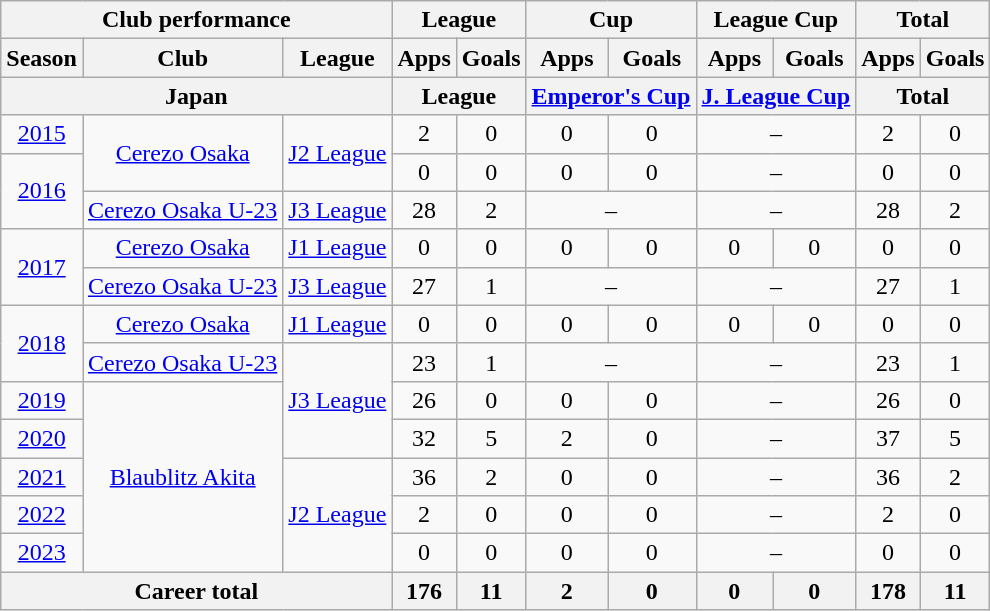<table class="wikitable" style="text-align:center">
<tr>
<th colspan=3>Club performance</th>
<th colspan=2>League</th>
<th colspan=2>Cup</th>
<th colspan=2>League Cup</th>
<th colspan=2>Total</th>
</tr>
<tr>
<th>Season</th>
<th>Club</th>
<th>League</th>
<th>Apps</th>
<th>Goals</th>
<th>Apps</th>
<th>Goals</th>
<th>Apps</th>
<th>Goals</th>
<th>Apps</th>
<th>Goals</th>
</tr>
<tr>
<th colspan=3>Japan</th>
<th colspan=2>League</th>
<th colspan=2><a href='#'>Emperor's Cup</a></th>
<th colspan=2><a href='#'>J. League Cup</a></th>
<th colspan=2>Total</th>
</tr>
<tr>
<td><a href='#'>2015</a></td>
<td rowspan="2"><a href='#'>Cerezo Osaka</a></td>
<td rowspan="2"><a href='#'>J2 League</a></td>
<td>2</td>
<td>0</td>
<td>0</td>
<td>0</td>
<td colspan="2">–</td>
<td>2</td>
<td>0</td>
</tr>
<tr>
<td rowspan="2"><a href='#'>2016</a></td>
<td>0</td>
<td>0</td>
<td>0</td>
<td>0</td>
<td colspan="2">–</td>
<td>0</td>
<td>0</td>
</tr>
<tr>
<td><a href='#'>Cerezo Osaka U-23</a></td>
<td><a href='#'>J3 League</a></td>
<td>28</td>
<td>2</td>
<td colspan="2">–</td>
<td colspan="2">–</td>
<td>28</td>
<td>2</td>
</tr>
<tr>
<td rowspan="2"><a href='#'>2017</a></td>
<td><a href='#'>Cerezo Osaka</a></td>
<td><a href='#'>J1 League</a></td>
<td>0</td>
<td>0</td>
<td>0</td>
<td>0</td>
<td>0</td>
<td>0</td>
<td>0</td>
<td>0</td>
</tr>
<tr>
<td><a href='#'>Cerezo Osaka U-23</a></td>
<td><a href='#'>J3 League</a></td>
<td>27</td>
<td>1</td>
<td colspan="2">–</td>
<td colspan="2">–</td>
<td>27</td>
<td>1</td>
</tr>
<tr>
<td rowspan="2"><a href='#'>2018</a></td>
<td><a href='#'>Cerezo Osaka</a></td>
<td><a href='#'>J1 League</a></td>
<td>0</td>
<td>0</td>
<td>0</td>
<td>0</td>
<td>0</td>
<td>0</td>
<td>0</td>
<td>0</td>
</tr>
<tr>
<td><a href='#'>Cerezo Osaka U-23</a></td>
<td rowspan="3"><a href='#'>J3 League</a></td>
<td>23</td>
<td>1</td>
<td colspan="2">–</td>
<td colspan="2">–</td>
<td>23</td>
<td>1</td>
</tr>
<tr>
<td><a href='#'>2019</a></td>
<td rowspan="5"><a href='#'>Blaublitz Akita</a></td>
<td>26</td>
<td>0</td>
<td>0</td>
<td>0</td>
<td colspan="2">–</td>
<td>26</td>
<td>0</td>
</tr>
<tr>
<td><a href='#'>2020</a></td>
<td>32</td>
<td>5</td>
<td>2</td>
<td>0</td>
<td colspan="2">–</td>
<td>37</td>
<td>5</td>
</tr>
<tr>
<td><a href='#'>2021</a></td>
<td rowspan=3><a href='#'>J2 League</a></td>
<td>36</td>
<td>2</td>
<td>0</td>
<td>0</td>
<td colspan="2">–</td>
<td>36</td>
<td>2</td>
</tr>
<tr>
<td><a href='#'>2022</a></td>
<td>2</td>
<td>0</td>
<td>0</td>
<td>0</td>
<td colspan="2">–</td>
<td>2</td>
<td>0</td>
</tr>
<tr>
<td><a href='#'>2023</a></td>
<td>0</td>
<td>0</td>
<td>0</td>
<td>0</td>
<td colspan="2">–</td>
<td>0</td>
<td>0</td>
</tr>
<tr>
<th colspan=3>Career total</th>
<th>176</th>
<th>11</th>
<th>2</th>
<th>0</th>
<th>0</th>
<th>0</th>
<th>178</th>
<th>11</th>
</tr>
</table>
